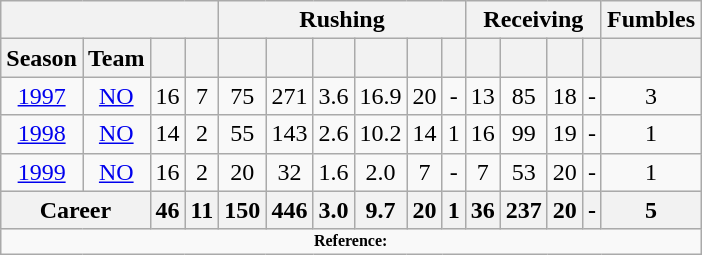<table class="wikitable" style="text-align:center">
<tr>
<th colspan="4"> </th>
<th colspan="6">Rushing</th>
<th colspan="4">Receiving</th>
<th colspan="1">Fumbles</th>
</tr>
<tr>
<th>Season</th>
<th>Team</th>
<th></th>
<th></th>
<th></th>
<th></th>
<th></th>
<th></th>
<th></th>
<th></th>
<th></th>
<th></th>
<th></th>
<th></th>
<th></th>
</tr>
<tr>
<td><a href='#'>1997</a></td>
<td><a href='#'>NO</a></td>
<td>16</td>
<td>7</td>
<td>75</td>
<td>271</td>
<td>3.6</td>
<td>16.9</td>
<td>20</td>
<td>-</td>
<td>13</td>
<td>85</td>
<td>18</td>
<td>-</td>
<td>3</td>
</tr>
<tr>
<td><a href='#'>1998</a></td>
<td><a href='#'>NO</a></td>
<td>14</td>
<td>2</td>
<td>55</td>
<td>143</td>
<td>2.6</td>
<td>10.2</td>
<td>14</td>
<td>1</td>
<td>16</td>
<td>99</td>
<td>19</td>
<td>-</td>
<td>1</td>
</tr>
<tr>
<td><a href='#'>1999</a></td>
<td><a href='#'>NO</a></td>
<td>16</td>
<td>2</td>
<td>20</td>
<td>32</td>
<td>1.6</td>
<td>2.0</td>
<td>7</td>
<td>-</td>
<td>7</td>
<td>53</td>
<td>20</td>
<td>-</td>
<td>1</td>
</tr>
<tr class="sortbottom" style="background:#eee;">
<th colspan="2">Career</th>
<th>46</th>
<th>11</th>
<th>150</th>
<th>446</th>
<th>3.0</th>
<th>9.7</th>
<th>20</th>
<th>1</th>
<th>36</th>
<th>237</th>
<th>20</th>
<th>-</th>
<th>5</th>
</tr>
<tr>
<td colspan="15"  style="font-size:8pt; text-align:center;"><strong>Reference:</strong></td>
</tr>
</table>
